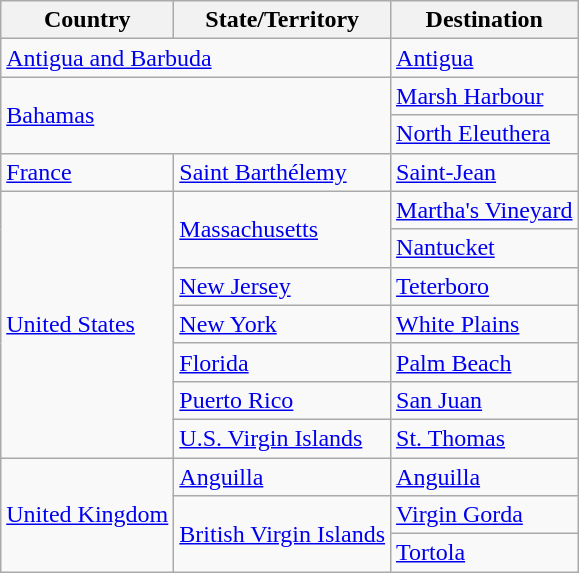<table class="wikitable">
<tr>
<th>Country</th>
<th>State/Territory</th>
<th>Destination</th>
</tr>
<tr>
<td colspan="2"><a href='#'>Antigua and Barbuda</a></td>
<td><a href='#'>Antigua</a></td>
</tr>
<tr>
<td colspan="2" rowspan="2"><a href='#'>Bahamas</a></td>
<td><a href='#'>Marsh Harbour</a></td>
</tr>
<tr>
<td><a href='#'>North Eleuthera</a></td>
</tr>
<tr>
<td><a href='#'>France</a></td>
<td><a href='#'>Saint Barthélemy</a></td>
<td><a href='#'>Saint-Jean</a></td>
</tr>
<tr>
<td rowspan="7"><a href='#'>United States</a></td>
<td rowspan="2"><a href='#'>Massachusetts</a></td>
<td><a href='#'>Martha's Vineyard</a></td>
</tr>
<tr>
<td><a href='#'>Nantucket</a></td>
</tr>
<tr>
<td><a href='#'>New Jersey</a></td>
<td><a href='#'>Teterboro</a></td>
</tr>
<tr>
<td><a href='#'>New York</a></td>
<td><a href='#'>White Plains</a></td>
</tr>
<tr>
<td><a href='#'>Florida</a></td>
<td><a href='#'>Palm Beach</a></td>
</tr>
<tr>
<td><a href='#'>Puerto Rico</a></td>
<td><a href='#'>San Juan</a></td>
</tr>
<tr>
<td><a href='#'>U.S. Virgin Islands</a></td>
<td><a href='#'>St. Thomas</a></td>
</tr>
<tr>
<td rowspan="3"><a href='#'>United Kingdom</a></td>
<td><a href='#'>Anguilla</a></td>
<td><a href='#'>Anguilla</a></td>
</tr>
<tr>
<td rowspan="2"><a href='#'>British Virgin Islands</a></td>
<td><a href='#'>Virgin Gorda</a></td>
</tr>
<tr>
<td><a href='#'>Tortola</a></td>
</tr>
</table>
